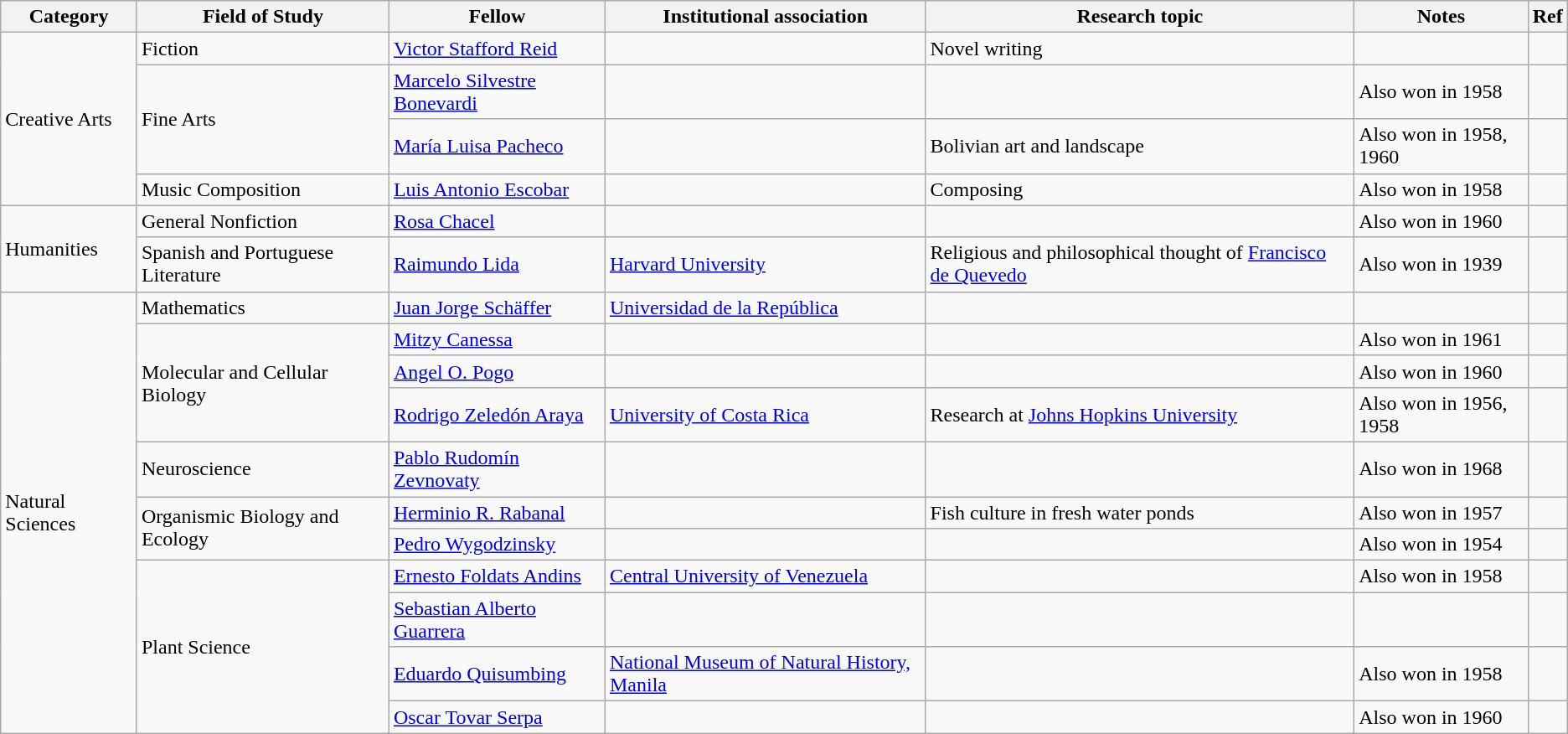<table class="wikitable sortable">
<tr>
<th>Category</th>
<th>Field of Study</th>
<th>Fellow</th>
<th>Institutional association </th>
<th>Research topic</th>
<th>Notes</th>
<th class="unsortable">Ref</th>
</tr>
<tr>
<td rowspan="4">Creative Arts</td>
<td>Fiction</td>
<td><a href='#'>Victor Stafford Reid</a></td>
<td></td>
<td>Novel writing</td>
<td></td>
<td></td>
</tr>
<tr>
<td rowspan="2">Fine Arts</td>
<td><a href='#'>Marcelo Silvestre Bonevardi</a></td>
<td></td>
<td></td>
<td>Also won in 1958</td>
<td></td>
</tr>
<tr>
<td><a href='#'>María Luisa Pacheco</a></td>
<td></td>
<td>Bolivian art and landscape</td>
<td>Also won in 1958, 1960</td>
<td></td>
</tr>
<tr>
<td>Music Composition</td>
<td><a href='#'>Luis Antonio Escobar</a></td>
<td></td>
<td>Composing</td>
<td>Also won in 1958</td>
<td></td>
</tr>
<tr>
<td rowspan="2">Humanities</td>
<td>General Nonfiction</td>
<td><a href='#'>Rosa Chacel</a></td>
<td></td>
<td></td>
<td>Also won in 1960</td>
<td></td>
</tr>
<tr>
<td>Spanish and Portuguese Literature</td>
<td><a href='#'>Raimundo Lida</a></td>
<td><a href='#'>Harvard University</a></td>
<td>Religious and philosophical thought of <a href='#'>Francisco de Quevedo</a></td>
<td>Also won in 1939</td>
<td></td>
</tr>
<tr>
<td rowspan="11">Natural Sciences</td>
<td>Mathematics</td>
<td><a href='#'>Juan Jorge Schäffer</a> </td>
<td><a href='#'>Universidad de la República</a></td>
<td></td>
<td></td>
<td></td>
</tr>
<tr>
<td rowspan="3">Molecular and Cellular Biology</td>
<td><a href='#'>Mitzy Canessa</a></td>
<td></td>
<td></td>
<td>Also won in 1961</td>
<td></td>
</tr>
<tr>
<td><a href='#'>Angel O. Pogo</a></td>
<td></td>
<td></td>
<td>Also won in 1960</td>
<td></td>
</tr>
<tr>
<td><a href='#'>Rodrigo Zeledón Araya</a></td>
<td><a href='#'>University of Costa Rica</a></td>
<td>Research at <a href='#'>Johns Hopkins University</a></td>
<td>Also won in 1956, 1958</td>
<td></td>
</tr>
<tr>
<td>Neuroscience</td>
<td><a href='#'>Pablo Rudomín Zevnovaty</a></td>
<td></td>
<td></td>
<td>Also won in 1968</td>
<td></td>
</tr>
<tr>
<td rowspan="2">Organismic Biology and Ecology</td>
<td><a href='#'>Herminio R. Rabanal</a></td>
<td></td>
<td>Fish culture in fresh water ponds</td>
<td>Also won in 1957</td>
<td></td>
</tr>
<tr>
<td><a href='#'>Pedro Wygodzinsky</a></td>
<td></td>
<td></td>
<td>Also won in 1954</td>
<td></td>
</tr>
<tr>
<td rowspan="4">Plant Science</td>
<td><a href='#'>Ernesto Foldats Andins</a></td>
<td><a href='#'>Central University of Venezuela</a></td>
<td></td>
<td>Also won in 1958</td>
<td></td>
</tr>
<tr>
<td><a href='#'>Sebastian Alberto Guarrera</a></td>
<td></td>
<td></td>
<td></td>
<td></td>
</tr>
<tr>
<td><a href='#'>Eduardo Quisumbing</a></td>
<td><a href='#'>National Museum of Natural History, Manila</a></td>
<td></td>
<td>Also won in 1958</td>
<td></td>
</tr>
<tr>
<td><a href='#'>Oscar Tovar Serpa</a> </td>
<td></td>
<td></td>
<td>Also won in 1960</td>
<td></td>
</tr>
</table>
